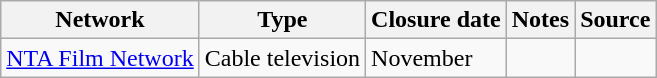<table class="wikitable sortable">
<tr>
<th>Network</th>
<th>Type</th>
<th>Closure date</th>
<th>Notes</th>
<th>Source</th>
</tr>
<tr>
<td><a href='#'>NTA Film Network</a></td>
<td>Cable television</td>
<td>November</td>
<td></td>
<td></td>
</tr>
</table>
